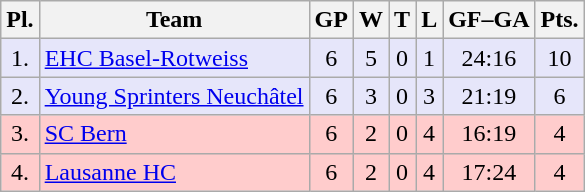<table class="wikitable">
<tr>
<th>Pl.</th>
<th>Team</th>
<th>GP</th>
<th>W</th>
<th>T</th>
<th>L</th>
<th>GF–GA</th>
<th>Pts.</th>
</tr>
<tr align="center " bgcolor="#e6e6fa">
<td>1.</td>
<td align="left"><a href='#'>EHC Basel-Rotweiss</a></td>
<td>6</td>
<td>5</td>
<td>0</td>
<td>1</td>
<td>24:16</td>
<td>10</td>
</tr>
<tr align="center "  bgcolor="#e6e6fa">
<td>2.</td>
<td align="left"><a href='#'>Young Sprinters Neuchâtel</a></td>
<td>6</td>
<td>3</td>
<td>0</td>
<td>3</td>
<td>21:19</td>
<td>6</td>
</tr>
<tr align="center "  bgcolor="#ffcccc">
<td>3.</td>
<td align="left"><a href='#'>SC Bern</a></td>
<td>6</td>
<td>2</td>
<td>0</td>
<td>4</td>
<td>16:19</td>
<td>4</td>
</tr>
<tr align="center "  bgcolor="#ffcccc">
<td>4.</td>
<td align="left"><a href='#'>Lausanne HC</a></td>
<td>6</td>
<td>2</td>
<td>0</td>
<td>4</td>
<td>17:24</td>
<td>4</td>
</tr>
</table>
